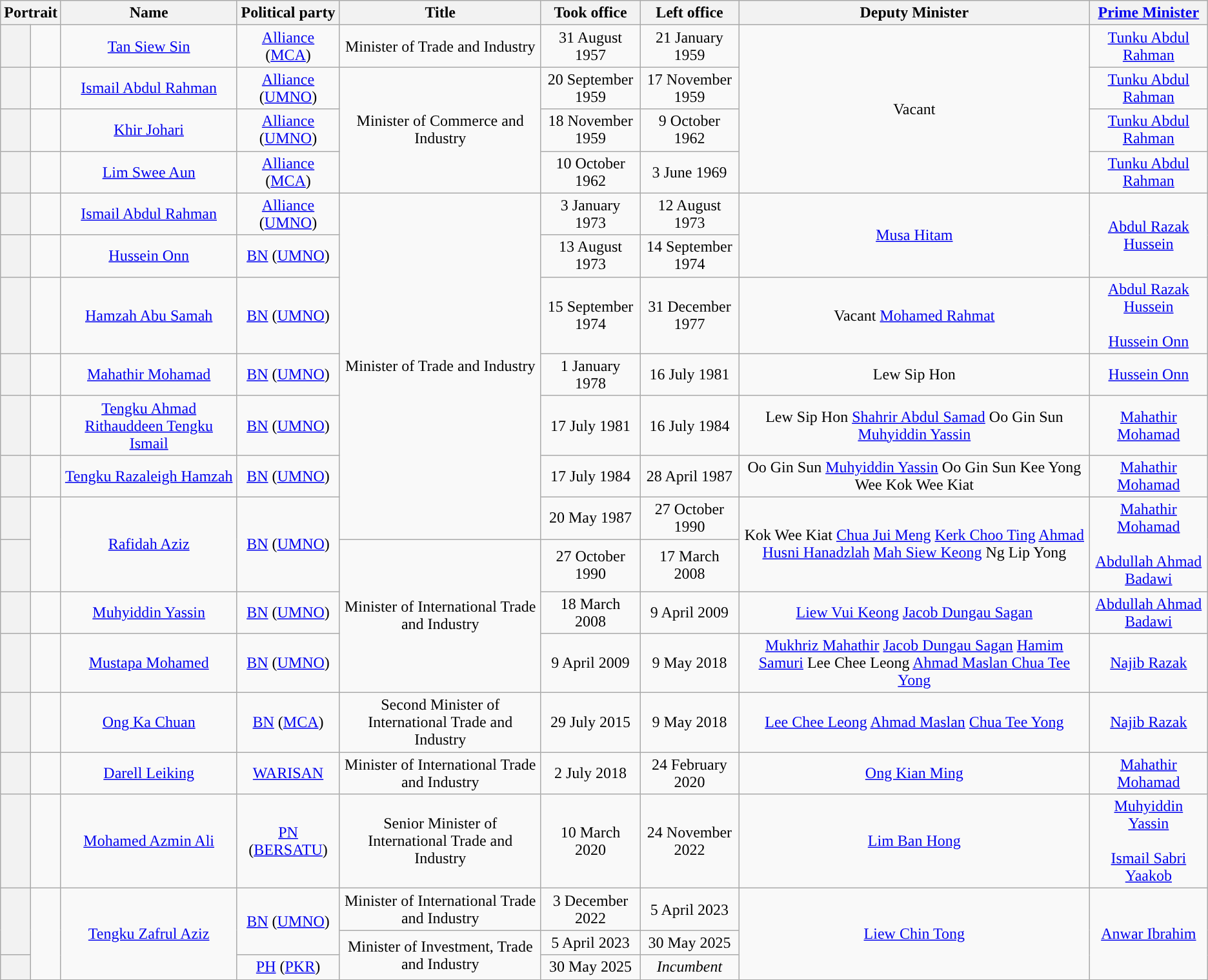<table class="wikitable" style="text-align:center;">
<tr>
<th colspan=2>Portrait</th>
<th>Name<br></th>
<th>Political party</th>
<th>Title</th>
<th>Took office</th>
<th>Left office</th>
<th>Deputy Minister</th>
<th><a href='#'>Prime Minister</a><br></th>
</tr>
<tr>
<th style="background:"></th>
<td></td>
<td><a href='#'>Tan Siew Sin</a><br></td>
<td><a href='#'>Alliance</a> (<a href='#'>MCA</a>)</td>
<td>Minister of Trade and Industry</td>
<td>31 August 1957</td>
<td>21 January 1959</td>
<td rowspan="4">Vacant</td>
<td><a href='#'>Tunku Abdul Rahman</a><br></td>
</tr>
<tr>
<th style="background:"></th>
<td></td>
<td><a href='#'>Ismail Abdul Rahman</a><br></td>
<td><a href='#'>Alliance</a> (<a href='#'>UMNO</a>)</td>
<td rowspan=3>Minister of Commerce and Industry</td>
<td>20 September 1959</td>
<td>17 November 1959</td>
<td><a href='#'>Tunku Abdul Rahman</a><br></td>
</tr>
<tr>
<th style="background:"></th>
<td></td>
<td><a href='#'>Khir Johari</a><br></td>
<td><a href='#'>Alliance</a> (<a href='#'>UMNO</a>)</td>
<td>18 November 1959</td>
<td>9 October 1962</td>
<td><a href='#'>Tunku Abdul Rahman</a><br></td>
</tr>
<tr>
<th style="background:"></th>
<td></td>
<td><a href='#'>Lim Swee Aun</a><br></td>
<td><a href='#'>Alliance</a> (<a href='#'>MCA</a>)</td>
<td>10 October 1962</td>
<td>3 June 1969</td>
<td><a href='#'>Tunku Abdul Rahman</a><br></td>
</tr>
<tr>
<th style="background:"></th>
<td></td>
<td><a href='#'>Ismail Abdul Rahman</a><br></td>
<td><a href='#'>Alliance</a> (<a href='#'>UMNO</a>)</td>
<td rowspan=7>Minister of Trade and Industry</td>
<td>3 January 1973</td>
<td>12 August 1973</td>
<td rowspan="2"><a href='#'>Musa Hitam</a></td>
<td rowspan="2"><a href='#'>Abdul Razak Hussein</a><br></td>
</tr>
<tr>
<th style="background:"></th>
<td></td>
<td><a href='#'>Hussein Onn</a><br></td>
<td><a href='#'>BN</a> (<a href='#'>UMNO</a>)</td>
<td>13 August 1973</td>
<td>14 September 1974</td>
</tr>
<tr>
<th style="background:"></th>
<td></td>
<td><a href='#'>Hamzah Abu Samah</a><br></td>
<td><a href='#'>BN</a> (<a href='#'>UMNO</a>)</td>
<td>15 September 1974</td>
<td>31 December 1977</td>
<td>Vacant <a href='#'>Mohamed Rahmat</a> </td>
<td><a href='#'>Abdul Razak Hussein</a><br><br><a href='#'>Hussein Onn</a><br></td>
</tr>
<tr>
<th style="background:"></th>
<td></td>
<td><a href='#'>Mahathir Mohamad</a><br></td>
<td><a href='#'>BN</a> (<a href='#'>UMNO</a>)</td>
<td>1 January 1978</td>
<td>16 July 1981</td>
<td>Lew Sip Hon</td>
<td><a href='#'>Hussein Onn</a><br></td>
</tr>
<tr>
<th style="background:"></th>
<td></td>
<td><a href='#'>Tengku Ahmad Rithauddeen Tengku Ismail</a><br></td>
<td><a href='#'>BN</a> (<a href='#'>UMNO</a>)</td>
<td>17 July 1981</td>
<td>16 July 1984</td>
<td>Lew Sip Hon <a href='#'>Shahrir Abdul Samad</a>  Oo Gin Sun <a href='#'>Muhyiddin Yassin</a> </td>
<td><a href='#'>Mahathir Mohamad</a><br></td>
</tr>
<tr>
<th style="background:"></th>
<td></td>
<td><a href='#'>Tengku Razaleigh Hamzah</a><br></td>
<td><a href='#'>BN</a> (<a href='#'>UMNO</a>)</td>
<td>17 July 1984</td>
<td>28 April 1987</td>
<td>Oo Gin Sun <a href='#'>Muhyiddin Yassin</a>  Oo Gin Sun Kee Yong Wee  Kok Wee Kiat </td>
<td><a href='#'>Mahathir Mohamad</a><br></td>
</tr>
<tr>
<th style="background:"></th>
<td rowspan=2></td>
<td rowspan=2><a href='#'>Rafidah Aziz</a><br></td>
<td rowspan=2><a href='#'>BN</a> (<a href='#'>UMNO</a>)</td>
<td>20 May 1987</td>
<td>27 October 1990</td>
<td rowspan="2">Kok Wee Kiat  <a href='#'>Chua Jui Meng</a>  <a href='#'>Kerk Choo Ting</a>  <a href='#'>Ahmad Husni Hanadzlah</a>  <a href='#'>Mah Siew Keong</a> Ng Lip Yong </td>
<td rowspan="2"><a href='#'>Mahathir Mohamad</a><br><br><a href='#'>Abdullah Ahmad Badawi</a><br></td>
</tr>
<tr>
<th style="background:"></th>
<td rowspan=3>Minister of International Trade and Industry</td>
<td>27 October 1990</td>
<td>17 March 2008</td>
</tr>
<tr>
<th style="background:"></th>
<td></td>
<td><a href='#'>Muhyiddin Yassin</a><br></td>
<td><a href='#'>BN</a> (<a href='#'>UMNO</a>)</td>
<td>18 March 2008</td>
<td>9 April 2009</td>
<td><a href='#'>Liew Vui Keong</a> <a href='#'>Jacob Dungau Sagan</a> </td>
<td><a href='#'>Abdullah Ahmad Badawi</a><br></td>
</tr>
<tr>
<th style="background:"></th>
<td></td>
<td><a href='#'>Mustapa Mohamed</a><br></td>
<td><a href='#'>BN</a> (<a href='#'>UMNO</a>)</td>
<td>9 April 2009</td>
<td>9 May 2018</td>
<td><a href='#'>Mukhriz Mahathir</a> <a href='#'>Jacob Dungau Sagan</a>  <a href='#'>Hamim Samuri</a> Lee Chee Leong <a href='#'>Ahmad Maslan </a><a href='#'>Chua Tee Yong</a> </td>
<td><a href='#'>Najib Razak</a><br></td>
</tr>
<tr>
<th style="background:"></th>
<td></td>
<td><a href='#'>Ong Ka Chuan</a><br></td>
<td><a href='#'>BN</a> (<a href='#'>MCA</a>)</td>
<td>Second Minister of International Trade and Industry</td>
<td>29 July 2015</td>
<td>9 May 2018</td>
<td><a href='#'>Lee Chee Leong</a> <a href='#'>Ahmad Maslan</a> <a href='#'>Chua Tee Yong</a> </td>
<td><a href='#'>Najib Razak</a><br></td>
</tr>
<tr>
<th style="background:"></th>
<td></td>
<td><a href='#'>Darell Leiking</a><br></td>
<td><a href='#'>WARISAN</a></td>
<td>Minister of International Trade and Industry</td>
<td>2 July 2018</td>
<td>24 February 2020</td>
<td><a href='#'>Ong Kian Ming</a></td>
<td><a href='#'>Mahathir Mohamad</a><br></td>
</tr>
<tr>
<th style="background:"></th>
<td></td>
<td><a href='#'>Mohamed Azmin Ali</a><br></td>
<td><a href='#'>PN</a> (<a href='#'>BERSATU</a>)</td>
<td>Senior Minister of International Trade and Industry</td>
<td>10 March 2020</td>
<td>24 November 2022</td>
<td><a href='#'>Lim Ban Hong</a></td>
<td><a href='#'>Muhyiddin Yassin</a><br><br><a href='#'>Ismail Sabri Yaakob</a><br></td>
</tr>
<tr>
<th rowspan="2" style="background:"></th>
<td rowspan="3"></td>
<td rowspan="3"><a href='#'>Tengku Zafrul Aziz</a><br></td>
<td rowspan="2"><a href='#'>BN</a> (<a href='#'>UMNO</a>)</td>
<td>Minister of International Trade and Industry</td>
<td>3 December 2022</td>
<td>5 April 2023</td>
<td rowspan="3"><a href='#'>Liew Chin Tong</a></td>
<td rowspan="3"><a href='#'>Anwar Ibrahim</a><br></td>
</tr>
<tr>
<td rowspan=2>Minister of Investment, Trade and Industry</td>
<td>5 April 2023</td>
<td>30 May 2025</td>
</tr>
<tr>
<th style="background:"></th>
<td><a href='#'>PH</a> (<a href='#'>PKR</a>)</td>
<td>30 May 2025</td>
<td><em>Incumbent</em></td>
</tr>
<tr>
</tr>
</table>
